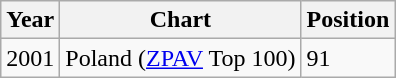<table class="wikitable">
<tr>
<th>Year</th>
<th>Chart</th>
<th>Position</th>
</tr>
<tr>
<td>2001</td>
<td>Poland (<a href='#'>ZPAV</a> Top 100)</td>
<td>91</td>
</tr>
</table>
